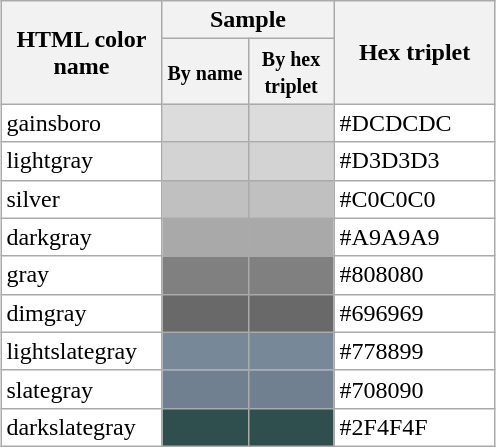<table class="wikitable" style="background-color:white; margin:auto;">
<tr>
<th scope="col" style="width: 100px;" rowspan="2">HTML color name</th>
<th colspan="2">Sample</th>
<th scope="col" style="width: 100px;" rowspan="2">Hex triplet</th>
</tr>
<tr>
<th scope="col" style="width: 50px;"><small>By name</small></th>
<th scope="col" style="width: 50px;"><small>By hex triplet</small></th>
</tr>
<tr>
<td>gainsboro</td>
<td style="background:gainsboro;"></td>
<td style="background:#dcdcdc;"></td>
<td>#DCDCDC</td>
</tr>
<tr>
<td>lightgray</td>
<td style="background:lightgrey;"></td>
<td style="background:#d3d3d3;"></td>
<td>#D3D3D3</td>
</tr>
<tr>
<td>silver</td>
<td style="background:silver;"></td>
<td style="background:#C0C0C0;"></td>
<td>#C0C0C0</td>
</tr>
<tr>
<td>darkgray</td>
<td style="background:darkgrey;"></td>
<td style="background:#a9a9a9;"></td>
<td>#A9A9A9</td>
</tr>
<tr>
<td>gray</td>
<td style="background:gray;"></td>
<td style="background:#808080;"></td>
<td>#808080</td>
</tr>
<tr>
<td>dimgray</td>
<td style="background:dimgrey;"></td>
<td style="background:#696969;"></td>
<td>#696969</td>
</tr>
<tr>
<td>lightslategray</td>
<td style="background:lightslategrey;"></td>
<td style="background:#778899;"></td>
<td>#778899</td>
</tr>
<tr>
<td>slategray</td>
<td style="background:slategrey;"></td>
<td style="background:#708090;"></td>
<td>#708090</td>
</tr>
<tr>
<td>darkslategray</td>
<td style="background:darkslategrey;"></td>
<td style="background:#2f4f4f;"></td>
<td>#2F4F4F</td>
</tr>
</table>
